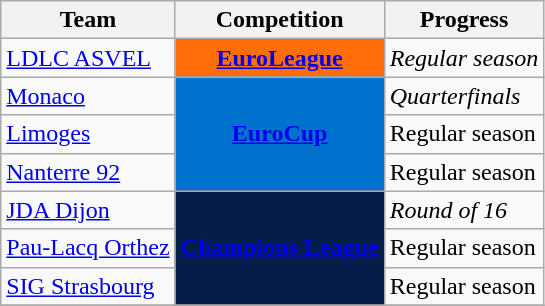<table class="wikitable sortable">
<tr>
<th>Team</th>
<th>Competition</th>
<th>Progress</th>
</tr>
<tr>
<td><a href='#'>LDLC ASVEL</a></td>
<td rowspan="1" style="background-color:#ff6d09;color:white;text-align:center"><strong><a href='#'><span>EuroLeague</span></a></strong></td>
<td><em>Regular season</em></td>
</tr>
<tr>
<td><a href='#'>Monaco</a></td>
<td rowspan="3" style="background-color:#0072CE;color:white;text-align:center"><strong><a href='#'><span>EuroCup</span></a></strong></td>
<td><em>Quarterfinals</em></td>
</tr>
<tr>
<td><a href='#'>Limoges</a></td>
<td>Regular season</td>
</tr>
<tr>
<td><a href='#'>Nanterre 92</a></td>
<td>Regular season</td>
</tr>
<tr>
<td><a href='#'>JDA Dijon</a></td>
<td rowspan="3" style="background-color:#071D49;color:#D0D3D4;text-align:center"><strong><a href='#'><span>Champions League</span></a></strong></td>
<td><em>Round of 16</em></td>
</tr>
<tr>
<td><a href='#'>Pau-Lacq Orthez</a></td>
<td>Regular season</td>
</tr>
<tr>
<td><a href='#'>SIG Strasbourg</a></td>
<td>Regular season</td>
</tr>
<tr>
</tr>
</table>
